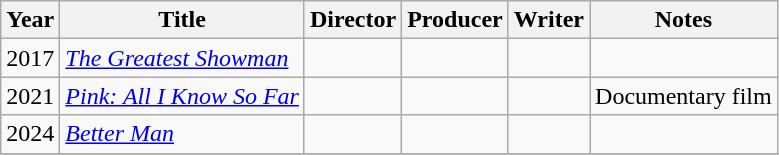<table class="wikitable">
<tr>
<th>Year</th>
<th>Title</th>
<th>Director</th>
<th>Producer</th>
<th>Writer</th>
<th>Notes</th>
</tr>
<tr>
<td>2017</td>
<td><em><a href='#'>The Greatest Showman</a></em></td>
<td></td>
<td></td>
<td></td>
<td></td>
</tr>
<tr>
<td>2021</td>
<td><em><a href='#'>Pink: All I Know So Far</a></em></td>
<td></td>
<td></td>
<td></td>
<td>Documentary film</td>
</tr>
<tr>
<td>2024</td>
<td><em><a href='#'>Better Man</a></em></td>
<td></td>
<td></td>
<td></td>
<td></td>
</tr>
<tr>
</tr>
</table>
